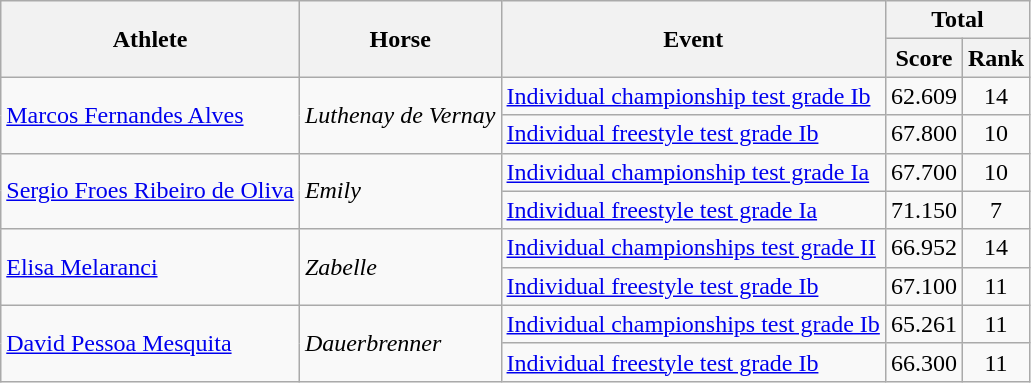<table class=wikitable>
<tr>
<th rowspan="2">Athlete</th>
<th rowspan="2">Horse</th>
<th rowspan="2">Event</th>
<th colspan="2">Total</th>
</tr>
<tr>
<th>Score</th>
<th>Rank</th>
</tr>
<tr>
<td rowspan="2"><a href='#'>Marcos Fernandes Alves</a></td>
<td rowspan="2"><em>Luthenay de Vernay</em></td>
<td><a href='#'>Individual championship test grade Ib</a></td>
<td align="center">62.609</td>
<td align="center">14</td>
</tr>
<tr>
<td><a href='#'>Individual freestyle test grade Ib</a></td>
<td align="center">67.800</td>
<td align="center">10</td>
</tr>
<tr>
<td rowspan="2"><a href='#'>Sergio Froes Ribeiro de Oliva</a></td>
<td rowspan="2"><em>Emily</em></td>
<td><a href='#'>Individual championship test grade Ia</a></td>
<td align="center">67.700</td>
<td align="center">10</td>
</tr>
<tr>
<td><a href='#'>Individual freestyle test grade Ia</a></td>
<td align="center">71.150</td>
<td align="center">7</td>
</tr>
<tr>
<td rowspan="2"><a href='#'>Elisa Melaranci</a></td>
<td rowspan="2"><em>Zabelle</em></td>
<td><a href='#'>Individual championships test grade II</a></td>
<td align="center">66.952</td>
<td align="center">14</td>
</tr>
<tr>
<td><a href='#'>Individual freestyle test grade Ib</a></td>
<td align="center">67.100</td>
<td align="center">11</td>
</tr>
<tr>
<td rowspan="2"><a href='#'>David Pessoa Mesquita</a></td>
<td rowspan="2"><em>Dauerbrenner</em></td>
<td><a href='#'>Individual championships test grade Ib</a></td>
<td align="center">65.261</td>
<td align="center">11</td>
</tr>
<tr>
<td><a href='#'>Individual freestyle test grade Ib</a></td>
<td align="center">66.300</td>
<td align="center">11</td>
</tr>
</table>
